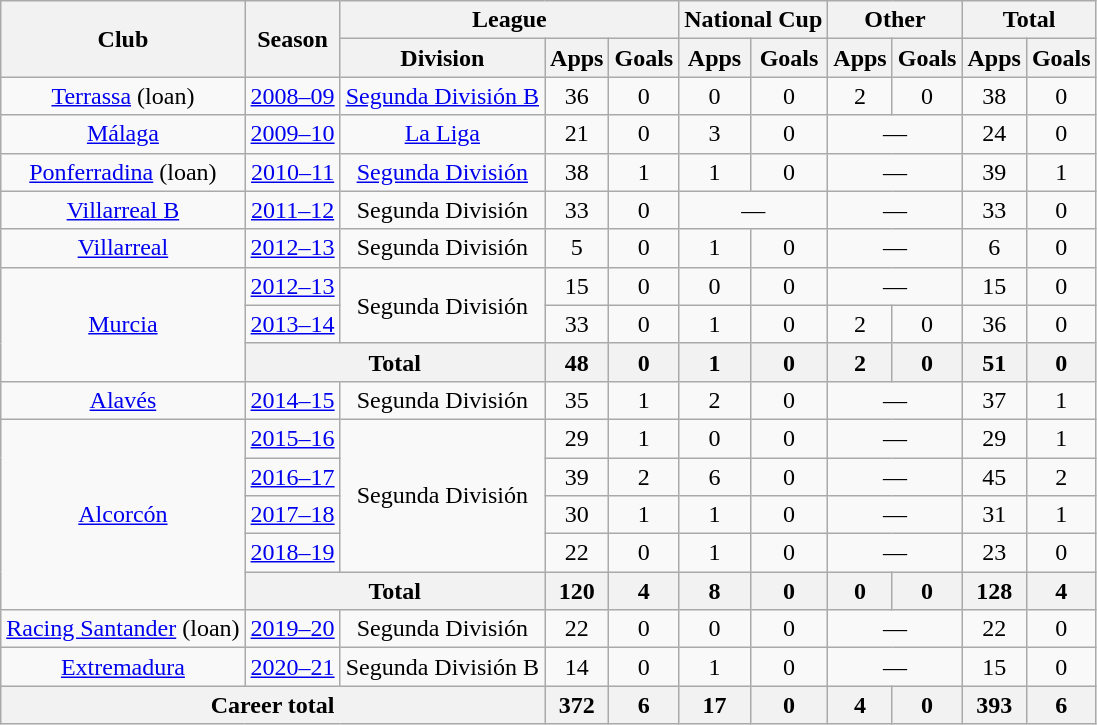<table class="wikitable" style="text-align:center">
<tr>
<th rowspan="2">Club</th>
<th rowspan="2">Season</th>
<th colspan="3">League</th>
<th colspan="2">National Cup</th>
<th colspan="2">Other</th>
<th colspan="2">Total</th>
</tr>
<tr>
<th>Division</th>
<th>Apps</th>
<th>Goals</th>
<th>Apps</th>
<th>Goals</th>
<th>Apps</th>
<th>Goals</th>
<th>Apps</th>
<th>Goals</th>
</tr>
<tr>
<td><a href='#'>Terrassa</a> (loan)</td>
<td><a href='#'>2008–09</a></td>
<td><a href='#'>Segunda División B</a></td>
<td>36</td>
<td>0</td>
<td>0</td>
<td>0</td>
<td>2</td>
<td>0</td>
<td>38</td>
<td>0</td>
</tr>
<tr>
<td><a href='#'>Málaga</a></td>
<td><a href='#'>2009–10</a></td>
<td><a href='#'>La Liga</a></td>
<td>21</td>
<td>0</td>
<td>3</td>
<td>0</td>
<td colspan="2">—</td>
<td>24</td>
<td>0</td>
</tr>
<tr>
<td><a href='#'>Ponferradina</a> (loan)</td>
<td><a href='#'>2010–11</a></td>
<td><a href='#'>Segunda División</a></td>
<td>38</td>
<td>1</td>
<td>1</td>
<td>0</td>
<td colspan="2">—</td>
<td>39</td>
<td>1</td>
</tr>
<tr>
<td><a href='#'>Villarreal B</a></td>
<td><a href='#'>2011–12</a></td>
<td>Segunda División</td>
<td>33</td>
<td>0</td>
<td colspan="2">—</td>
<td colspan="2">—</td>
<td>33</td>
<td>0</td>
</tr>
<tr>
<td><a href='#'>Villarreal</a></td>
<td><a href='#'>2012–13</a></td>
<td>Segunda División</td>
<td>5</td>
<td>0</td>
<td>1</td>
<td>0</td>
<td colspan="2">—</td>
<td>6</td>
<td>0</td>
</tr>
<tr>
<td rowspan="3"><a href='#'>Murcia</a></td>
<td><a href='#'>2012–13</a></td>
<td rowspan="2">Segunda División</td>
<td>15</td>
<td>0</td>
<td>0</td>
<td>0</td>
<td colspan="2">—</td>
<td>15</td>
<td>0</td>
</tr>
<tr>
<td><a href='#'>2013–14</a></td>
<td>33</td>
<td>0</td>
<td>1</td>
<td>0</td>
<td>2</td>
<td>0</td>
<td>36</td>
<td>0</td>
</tr>
<tr>
<th colspan="2">Total</th>
<th>48</th>
<th>0</th>
<th>1</th>
<th>0</th>
<th>2</th>
<th>0</th>
<th>51</th>
<th>0</th>
</tr>
<tr>
<td><a href='#'>Alavés</a></td>
<td><a href='#'>2014–15</a></td>
<td>Segunda División</td>
<td>35</td>
<td>1</td>
<td>2</td>
<td>0</td>
<td colspan="2">—</td>
<td>37</td>
<td>1</td>
</tr>
<tr>
<td rowspan="5"><a href='#'>Alcorcón</a></td>
<td><a href='#'>2015–16</a></td>
<td rowspan="4">Segunda División</td>
<td>29</td>
<td>1</td>
<td>0</td>
<td>0</td>
<td colspan="2">—</td>
<td>29</td>
<td>1</td>
</tr>
<tr>
<td><a href='#'>2016–17</a></td>
<td>39</td>
<td>2</td>
<td>6</td>
<td>0</td>
<td colspan="2">—</td>
<td>45</td>
<td>2</td>
</tr>
<tr>
<td><a href='#'>2017–18</a></td>
<td>30</td>
<td>1</td>
<td>1</td>
<td>0</td>
<td colspan="2">—</td>
<td>31</td>
<td>1</td>
</tr>
<tr>
<td><a href='#'>2018–19</a></td>
<td>22</td>
<td>0</td>
<td>1</td>
<td>0</td>
<td colspan="2">—</td>
<td>23</td>
<td>0</td>
</tr>
<tr>
<th colspan="2">Total</th>
<th>120</th>
<th>4</th>
<th>8</th>
<th>0</th>
<th>0</th>
<th>0</th>
<th>128</th>
<th>4</th>
</tr>
<tr>
<td><a href='#'>Racing Santander</a> (loan)</td>
<td><a href='#'>2019–20</a></td>
<td>Segunda División</td>
<td>22</td>
<td>0</td>
<td>0</td>
<td>0</td>
<td colspan="2">—</td>
<td>22</td>
<td>0</td>
</tr>
<tr>
<td><a href='#'>Extremadura</a></td>
<td><a href='#'>2020–21</a></td>
<td>Segunda División B</td>
<td>14</td>
<td>0</td>
<td>1</td>
<td>0</td>
<td colspan="2">—</td>
<td>15</td>
<td>0</td>
</tr>
<tr>
<th colspan="3">Career total</th>
<th>372</th>
<th>6</th>
<th>17</th>
<th>0</th>
<th>4</th>
<th>0</th>
<th>393</th>
<th>6</th>
</tr>
</table>
